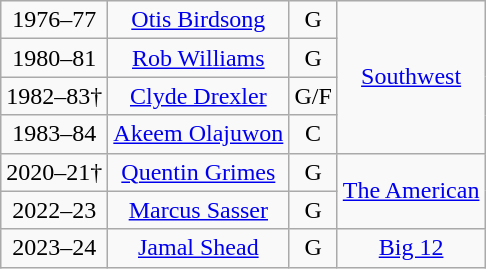<table class="wikitable" style="text-align:center">
<tr>
<td>1976–77</td>
<td><a href='#'>Otis Birdsong</a></td>
<td>G</td>
<td rowspan=4><a href='#'>Southwest</a></td>
</tr>
<tr>
<td>1980–81</td>
<td><a href='#'>Rob Williams</a></td>
<td>G</td>
</tr>
<tr>
<td>1982–83†</td>
<td><a href='#'>Clyde Drexler</a></td>
<td>G/F</td>
</tr>
<tr>
<td>1983–84</td>
<td><a href='#'>Akeem Olajuwon</a></td>
<td>C</td>
</tr>
<tr>
<td>2020–21†</td>
<td><a href='#'>Quentin Grimes</a></td>
<td>G</td>
<td rowspan=2><a href='#'>The American</a></td>
</tr>
<tr>
<td>2022–23</td>
<td><a href='#'>Marcus Sasser</a></td>
<td>G</td>
</tr>
<tr>
<td>2023–24</td>
<td><a href='#'>Jamal Shead</a></td>
<td>G</td>
<td><a href='#'>Big 12</a></td>
</tr>
</table>
